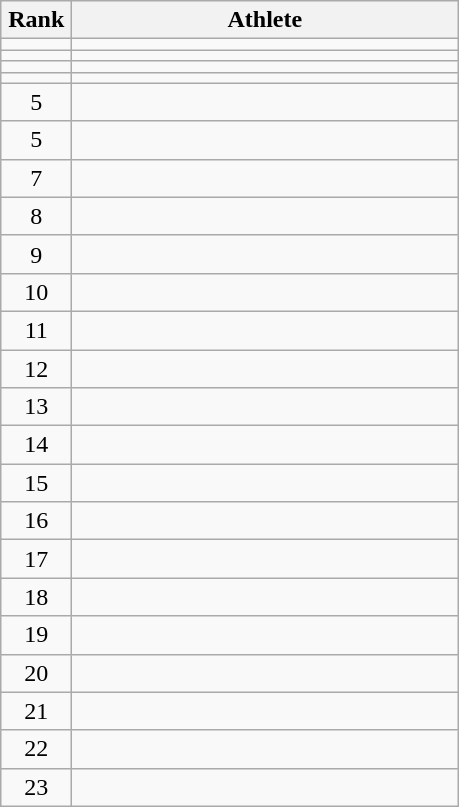<table class="wikitable" style="text-align: center;">
<tr>
<th width=40>Rank</th>
<th width=250>Athlete</th>
</tr>
<tr>
<td></td>
<td align="left"></td>
</tr>
<tr>
<td></td>
<td align="left"></td>
</tr>
<tr>
<td></td>
<td align="left"></td>
</tr>
<tr>
<td></td>
<td align="left"></td>
</tr>
<tr>
<td>5</td>
<td align="left"></td>
</tr>
<tr>
<td>5</td>
<td align="left"></td>
</tr>
<tr>
<td>7</td>
<td align="left"></td>
</tr>
<tr>
<td>8</td>
<td align="left"></td>
</tr>
<tr>
<td>9</td>
<td align="left"></td>
</tr>
<tr>
<td>10</td>
<td align="left"></td>
</tr>
<tr>
<td>11</td>
<td align="left"></td>
</tr>
<tr>
<td>12</td>
<td align="left"></td>
</tr>
<tr>
<td>13</td>
<td align="left"></td>
</tr>
<tr>
<td>14</td>
<td align="left"></td>
</tr>
<tr>
<td>15</td>
<td align="left"></td>
</tr>
<tr>
<td>16</td>
<td align="left"></td>
</tr>
<tr>
<td>17</td>
<td align="left"></td>
</tr>
<tr>
<td>18</td>
<td align="left"></td>
</tr>
<tr>
<td>19</td>
<td align="left"></td>
</tr>
<tr>
<td>20</td>
<td align="left"></td>
</tr>
<tr>
<td>21</td>
<td align="left"></td>
</tr>
<tr>
<td>22</td>
<td align="left"></td>
</tr>
<tr>
<td>23</td>
<td align="left"></td>
</tr>
</table>
